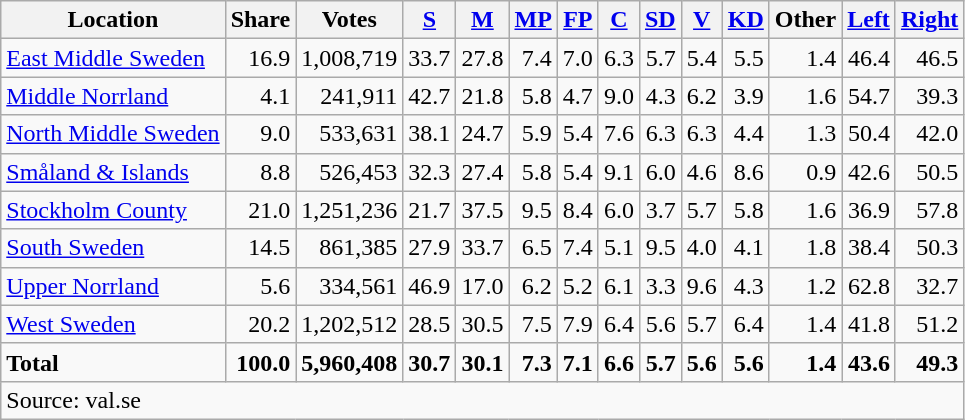<table class="wikitable sortable" style=text-align:right>
<tr>
<th>Location</th>
<th>Share</th>
<th>Votes</th>
<th><a href='#'>S</a></th>
<th><a href='#'>M</a></th>
<th><a href='#'>MP</a></th>
<th><a href='#'>FP</a></th>
<th><a href='#'>C</a></th>
<th><a href='#'>SD</a></th>
<th><a href='#'>V</a></th>
<th><a href='#'>KD</a></th>
<th>Other</th>
<th><a href='#'>Left</a></th>
<th><a href='#'>Right</a></th>
</tr>
<tr>
<td align=left><a href='#'>East Middle Sweden</a></td>
<td>16.9</td>
<td>1,008,719</td>
<td>33.7</td>
<td>27.8</td>
<td>7.4</td>
<td>7.0</td>
<td>6.3</td>
<td>5.7</td>
<td>5.4</td>
<td>5.5</td>
<td>1.4</td>
<td>46.4</td>
<td>46.5</td>
</tr>
<tr>
<td align=left><a href='#'>Middle Norrland</a></td>
<td>4.1</td>
<td>241,911</td>
<td>42.7</td>
<td>21.8</td>
<td>5.8</td>
<td>4.7</td>
<td>9.0</td>
<td>4.3</td>
<td>6.2</td>
<td>3.9</td>
<td>1.6</td>
<td>54.7</td>
<td>39.3</td>
</tr>
<tr>
<td align=left><a href='#'>North Middle Sweden</a></td>
<td>9.0</td>
<td>533,631</td>
<td>38.1</td>
<td>24.7</td>
<td>5.9</td>
<td>5.4</td>
<td>7.6</td>
<td>6.3</td>
<td>6.3</td>
<td>4.4</td>
<td>1.3</td>
<td>50.4</td>
<td>42.0</td>
</tr>
<tr>
<td align=left><a href='#'>Småland & Islands</a></td>
<td>8.8</td>
<td>526,453</td>
<td>32.3</td>
<td>27.4</td>
<td>5.8</td>
<td>5.4</td>
<td>9.1</td>
<td>6.0</td>
<td>4.6</td>
<td>8.6</td>
<td>0.9</td>
<td>42.6</td>
<td>50.5</td>
</tr>
<tr>
<td align=left><a href='#'>Stockholm County</a></td>
<td>21.0</td>
<td>1,251,236</td>
<td>21.7</td>
<td>37.5</td>
<td>9.5</td>
<td>8.4</td>
<td>6.0</td>
<td>3.7</td>
<td>5.7</td>
<td>5.8</td>
<td>1.6</td>
<td>36.9</td>
<td>57.8</td>
</tr>
<tr>
<td align=left><a href='#'>South Sweden</a></td>
<td>14.5</td>
<td>861,385</td>
<td>27.9</td>
<td>33.7</td>
<td>6.5</td>
<td>7.4</td>
<td>5.1</td>
<td>9.5</td>
<td>4.0</td>
<td>4.1</td>
<td>1.8</td>
<td>38.4</td>
<td>50.3</td>
</tr>
<tr>
<td align=left><a href='#'>Upper Norrland</a></td>
<td>5.6</td>
<td>334,561</td>
<td>46.9</td>
<td>17.0</td>
<td>6.2</td>
<td>5.2</td>
<td>6.1</td>
<td>3.3</td>
<td>9.6</td>
<td>4.3</td>
<td>1.2</td>
<td>62.8</td>
<td>32.7</td>
</tr>
<tr>
<td align=left><a href='#'>West Sweden</a></td>
<td>20.2</td>
<td>1,202,512</td>
<td>28.5</td>
<td>30.5</td>
<td>7.5</td>
<td>7.9</td>
<td>6.4</td>
<td>5.6</td>
<td>5.7</td>
<td>6.4</td>
<td>1.4</td>
<td>41.8</td>
<td>51.2</td>
</tr>
<tr>
<td align=left><strong>Total</strong></td>
<td><strong>100.0</strong></td>
<td><strong>5,960,408</strong></td>
<td><strong>30.7</strong></td>
<td><strong>30.1</strong></td>
<td><strong>7.3</strong></td>
<td><strong>7.1</strong></td>
<td><strong>6.6</strong></td>
<td><strong>5.7</strong></td>
<td><strong>5.6</strong></td>
<td><strong>5.6</strong></td>
<td><strong>1.4</strong></td>
<td><strong>43.6</strong></td>
<td><strong>49.3</strong></td>
</tr>
<tr>
<td align=left colspan=14>Source: val.se </td>
</tr>
</table>
